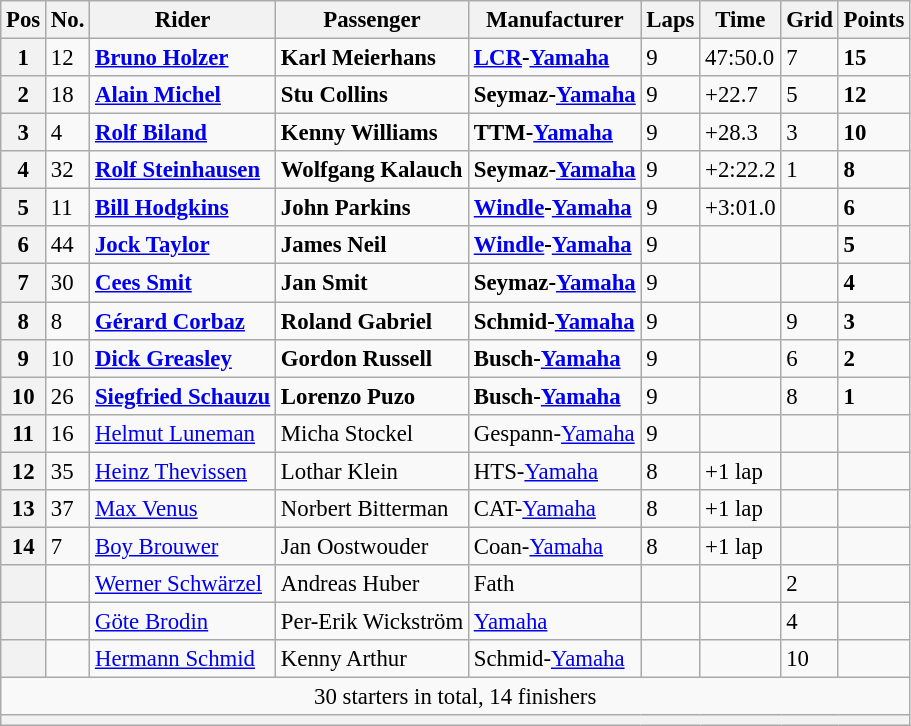<table class="wikitable" style="font-size: 95%;">
<tr>
<th>Pos</th>
<th>No.</th>
<th>Rider</th>
<th>Passenger</th>
<th>Manufacturer</th>
<th>Laps</th>
<th>Time</th>
<th>Grid</th>
<th>Points</th>
</tr>
<tr>
<th>1</th>
<td>12</td>
<td> <strong><a href='#'>Bruno Holzer</a></strong></td>
<td> <strong>Karl Meierhans</strong></td>
<td><strong><a href='#'>LCR</a>-<a href='#'>Yamaha</a></strong></td>
<td>9</td>
<td>47:50.0</td>
<td>7</td>
<td><strong>15</strong></td>
</tr>
<tr>
<th>2</th>
<td>18</td>
<td> <strong><a href='#'>Alain Michel</a></strong></td>
<td> <strong>Stu Collins</strong></td>
<td><strong>Seymaz-<a href='#'>Yamaha</a></strong></td>
<td>9</td>
<td>+22.7</td>
<td>5</td>
<td><strong>12</strong></td>
</tr>
<tr>
<th>3</th>
<td>4</td>
<td> <strong><a href='#'>Rolf Biland</a></strong></td>
<td> <strong>Kenny Williams</strong></td>
<td><strong>TTM-<a href='#'>Yamaha</a></strong></td>
<td>9</td>
<td>+28.3</td>
<td>3</td>
<td><strong>10</strong></td>
</tr>
<tr>
<th>4</th>
<td>32</td>
<td> <strong><a href='#'>Rolf Steinhausen</a></strong></td>
<td> <strong>Wolfgang Kalauch</strong></td>
<td><strong>Seymaz-<a href='#'>Yamaha</a></strong></td>
<td>9</td>
<td>+2:22.2</td>
<td>1</td>
<td><strong>8</strong></td>
</tr>
<tr>
<th>5</th>
<td>11</td>
<td> <strong><a href='#'>Bill Hodgkins</a></strong></td>
<td> <strong>John Parkins</strong></td>
<td><strong><a href='#'>Windle</a>-<a href='#'>Yamaha</a></strong></td>
<td>9</td>
<td>+3:01.0</td>
<td></td>
<td><strong>6</strong></td>
</tr>
<tr>
<th>6</th>
<td>44</td>
<td> <strong><a href='#'>Jock Taylor</a></strong></td>
<td> <strong>James Neil</strong></td>
<td><strong><a href='#'>Windle</a>-<a href='#'>Yamaha</a></strong></td>
<td>9</td>
<td></td>
<td></td>
<td><strong>5</strong></td>
</tr>
<tr>
<th>7</th>
<td>30</td>
<td> <strong><a href='#'>Cees Smit</a></strong></td>
<td> <strong>Jan Smit</strong></td>
<td><strong>Seymaz-<a href='#'>Yamaha</a></strong></td>
<td>9</td>
<td></td>
<td></td>
<td><strong>4</strong></td>
</tr>
<tr>
<th>8</th>
<td>8</td>
<td> <strong><a href='#'>Gérard Corbaz</a></strong></td>
<td> <strong>Roland Gabriel</strong></td>
<td><strong>Schmid-<a href='#'>Yamaha</a></strong></td>
<td>9</td>
<td></td>
<td>9</td>
<td><strong>3</strong></td>
</tr>
<tr>
<th>9</th>
<td>10</td>
<td> <strong><a href='#'>Dick Greasley</a></strong></td>
<td> <strong>Gordon Russell</strong></td>
<td><strong>Busch-<a href='#'>Yamaha</a></strong></td>
<td>9</td>
<td></td>
<td>6</td>
<td><strong>2</strong></td>
</tr>
<tr>
<th>10</th>
<td>26</td>
<td> <strong><a href='#'>Siegfried Schauzu</a></strong></td>
<td> <strong>Lorenzo Puzo</strong></td>
<td><strong>Busch-<a href='#'>Yamaha</a></strong></td>
<td>9</td>
<td></td>
<td>8</td>
<td><strong>1</strong></td>
</tr>
<tr>
<th>11</th>
<td>16</td>
<td> <a href='#'>Helmut Luneman</a></td>
<td> Micha Stockel</td>
<td>Gespann-<a href='#'>Yamaha</a></td>
<td>9</td>
<td></td>
<td></td>
<td></td>
</tr>
<tr>
<th>12</th>
<td>35</td>
<td> <a href='#'>Heinz Thevissen</a></td>
<td> Lothar Klein</td>
<td>HTS-<a href='#'>Yamaha</a></td>
<td>8</td>
<td>+1 lap</td>
<td></td>
<td></td>
</tr>
<tr>
<th>13</th>
<td>37</td>
<td> <a href='#'>Max Venus</a></td>
<td> Norbert Bitterman</td>
<td>CAT-<a href='#'>Yamaha</a></td>
<td>8</td>
<td>+1 lap</td>
<td></td>
<td></td>
</tr>
<tr>
<th>14</th>
<td>7</td>
<td> <a href='#'>Boy Brouwer</a></td>
<td> Jan Oostwouder</td>
<td>Coan-<a href='#'>Yamaha</a></td>
<td>8</td>
<td>+1 lap</td>
<td></td>
<td></td>
</tr>
<tr>
<th></th>
<td></td>
<td> <a href='#'>Werner Schwärzel</a></td>
<td> Andreas Huber</td>
<td>Fath</td>
<td></td>
<td></td>
<td>2</td>
<td></td>
</tr>
<tr>
<th></th>
<td></td>
<td> <a href='#'>Göte Brodin</a></td>
<td> Per-Erik Wickström</td>
<td><a href='#'>Yamaha</a></td>
<td></td>
<td></td>
<td>4</td>
<td></td>
</tr>
<tr>
<th></th>
<td></td>
<td> <a href='#'>Hermann Schmid</a></td>
<td> Kenny Arthur</td>
<td>Schmid-<a href='#'>Yamaha</a></td>
<td></td>
<td></td>
<td>10</td>
<td></td>
</tr>
<tr>
<td colspan=9 align=center>30 starters in total, 14 finishers</td>
</tr>
<tr>
<th colspan=9></th>
</tr>
</table>
